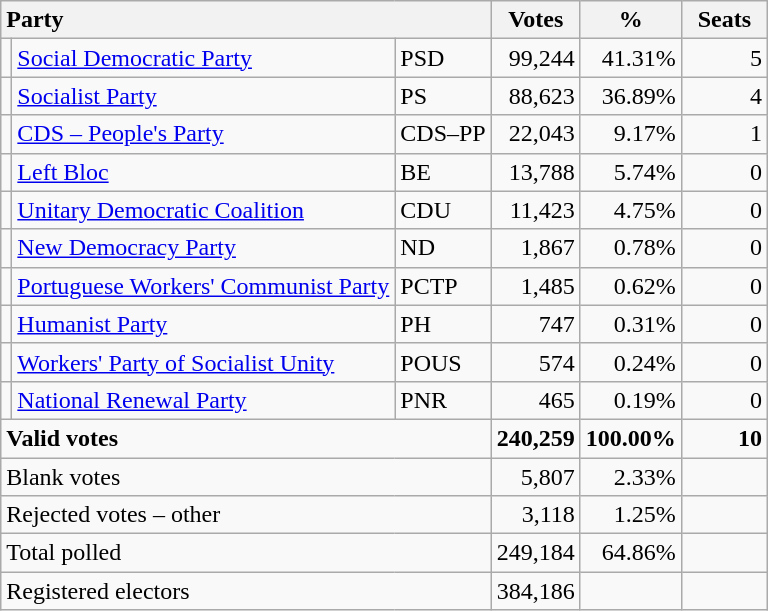<table class="wikitable" border="1" style="text-align:right;">
<tr>
<th style="text-align:left;" colspan=3>Party</th>
<th align=center width="50">Votes</th>
<th align=center width="50">%</th>
<th align=center width="50">Seats</th>
</tr>
<tr>
<td></td>
<td align=left><a href='#'>Social Democratic Party</a></td>
<td align=left>PSD</td>
<td>99,244</td>
<td>41.31%</td>
<td>5</td>
</tr>
<tr>
<td></td>
<td align=left><a href='#'>Socialist Party</a></td>
<td align=left>PS</td>
<td>88,623</td>
<td>36.89%</td>
<td>4</td>
</tr>
<tr>
<td></td>
<td align=left><a href='#'>CDS – People's Party</a></td>
<td align=left style="white-space: nowrap;">CDS–PP</td>
<td>22,043</td>
<td>9.17%</td>
<td>1</td>
</tr>
<tr>
<td></td>
<td align=left><a href='#'>Left Bloc</a></td>
<td align=left>BE</td>
<td>13,788</td>
<td>5.74%</td>
<td>0</td>
</tr>
<tr>
<td></td>
<td align=left style="white-space: nowrap;"><a href='#'>Unitary Democratic Coalition</a></td>
<td align=left>CDU</td>
<td>11,423</td>
<td>4.75%</td>
<td>0</td>
</tr>
<tr>
<td></td>
<td align=left><a href='#'>New Democracy Party</a></td>
<td align=left>ND</td>
<td>1,867</td>
<td>0.78%</td>
<td>0</td>
</tr>
<tr>
<td></td>
<td align=left><a href='#'>Portuguese Workers' Communist Party</a></td>
<td align=left>PCTP</td>
<td>1,485</td>
<td>0.62%</td>
<td>0</td>
</tr>
<tr>
<td></td>
<td align=left><a href='#'>Humanist Party</a></td>
<td align=left>PH</td>
<td>747</td>
<td>0.31%</td>
<td>0</td>
</tr>
<tr>
<td></td>
<td align=left><a href='#'>Workers' Party of Socialist Unity</a></td>
<td align=left>POUS</td>
<td>574</td>
<td>0.24%</td>
<td>0</td>
</tr>
<tr>
<td></td>
<td align=left><a href='#'>National Renewal Party</a></td>
<td align=left>PNR</td>
<td>465</td>
<td>0.19%</td>
<td>0</td>
</tr>
<tr style="font-weight:bold">
<td align=left colspan=3>Valid votes</td>
<td>240,259</td>
<td>100.00%</td>
<td>10</td>
</tr>
<tr>
<td align=left colspan=3>Blank votes</td>
<td>5,807</td>
<td>2.33%</td>
<td></td>
</tr>
<tr>
<td align=left colspan=3>Rejected votes – other</td>
<td>3,118</td>
<td>1.25%</td>
<td></td>
</tr>
<tr>
<td align=left colspan=3>Total polled</td>
<td>249,184</td>
<td>64.86%</td>
<td></td>
</tr>
<tr>
<td align=left colspan=3>Registered electors</td>
<td>384,186</td>
<td></td>
<td></td>
</tr>
</table>
